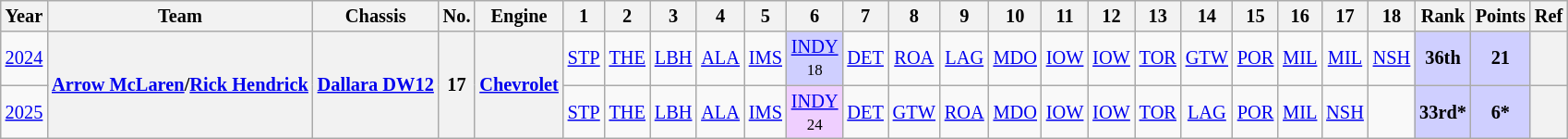<table class="wikitable" style="text-align:center; font-size:85%">
<tr>
<th>Year</th>
<th>Team</th>
<th>Chassis</th>
<th>No.</th>
<th>Engine</th>
<th>1</th>
<th>2</th>
<th>3</th>
<th>4</th>
<th>5</th>
<th>6</th>
<th>7</th>
<th>8</th>
<th>9</th>
<th>10</th>
<th>11</th>
<th>12</th>
<th>13</th>
<th>14</th>
<th>15</th>
<th>16</th>
<th>17</th>
<th>18</th>
<th>Rank</th>
<th>Points</th>
<th>Ref</th>
</tr>
<tr>
<td><a href='#'>2024</a></td>
<th rowspan=2><a href='#'>Arrow McLaren</a>/<a href='#'>Rick Hendrick</a></th>
<th rowspan=2><a href='#'>Dallara DW12</a></th>
<th rowspan=2>17</th>
<th rowspan=2><a href='#'>Chevrolet</a></th>
<td><a href='#'>STP</a></td>
<td><a href='#'>THE</a></td>
<td><a href='#'>LBH</a></td>
<td><a href='#'>ALA</a></td>
<td><a href='#'>IMS</a></td>
<td style="background:#CFCFFF;"><a href='#'>INDY</a><br><small>18</small></td>
<td><a href='#'>DET</a></td>
<td><a href='#'>ROA</a></td>
<td><a href='#'>LAG</a></td>
<td><a href='#'>MDO</a></td>
<td><a href='#'>IOW</a></td>
<td><a href='#'>IOW</a></td>
<td><a href='#'>TOR</a></td>
<td><a href='#'>GTW</a></td>
<td><a href='#'>POR</a></td>
<td><a href='#'>MIL</a></td>
<td><a href='#'>MIL</a></td>
<td><a href='#'>NSH</a></td>
<th style="background:#CFCFFF;">36th</th>
<th style="background:#CFCFFF;">21</th>
<th></th>
</tr>
<tr>
<td><a href='#'>2025</a></td>
<td><a href='#'>STP</a></td>
<td><a href='#'>THE</a></td>
<td><a href='#'>LBH</a></td>
<td><a href='#'>ALA</a></td>
<td><a href='#'>IMS</a><br></td>
<td style="background:#EFCFFF;"><a href='#'>INDY</a><br><small>24</small></td>
<td><a href='#'>DET</a></td>
<td><a href='#'>GTW</a></td>
<td><a href='#'>ROA</a></td>
<td><a href='#'>MDO</a></td>
<td><a href='#'>IOW</a></td>
<td><a href='#'>IOW</a></td>
<td><a href='#'>TOR</a></td>
<td><a href='#'>LAG</a></td>
<td><a href='#'>POR</a></td>
<td><a href='#'>MIL</a></td>
<td><a href='#'>NSH</a></td>
<td></td>
<th style="background:#CFCFFF;">33rd*</th>
<th style="background:#CFCFFF;">6*</th>
<th></th>
</tr>
</table>
